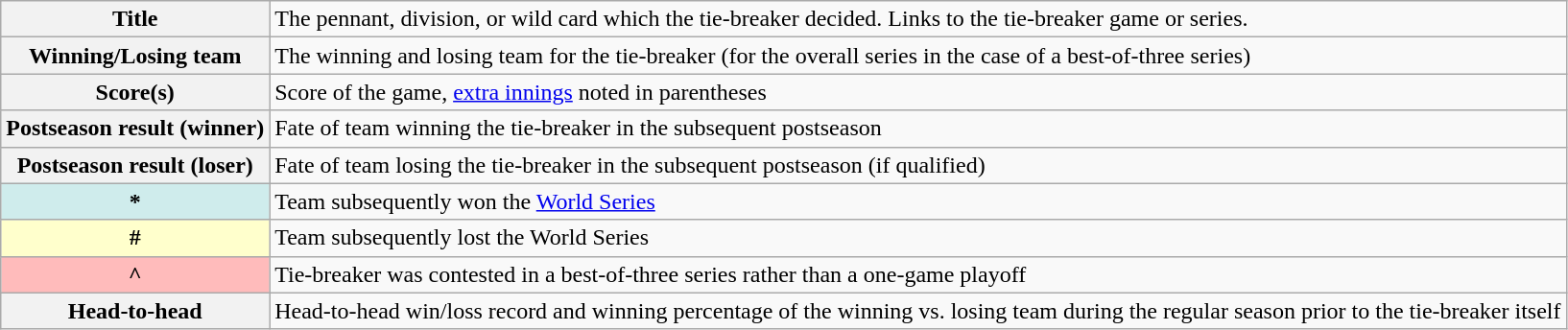<table class="wikitable plainrowheaders">
<tr>
<th scope="row">Title</th>
<td>The pennant, division, or wild card which the tie-breaker decided. Links to the tie-breaker game or series.</td>
</tr>
<tr>
<th scope="row">Winning/Losing team</th>
<td>The winning and losing team for the tie-breaker (for the overall series in the case of a best-of-three series)</td>
</tr>
<tr>
<th scope="row">Score(s)</th>
<td>Score of the game, <a href='#'>extra innings</a> noted in parentheses</td>
</tr>
<tr>
<th scope="row">Postseason result (winner)</th>
<td>Fate of team winning the tie-breaker in the subsequent postseason</td>
</tr>
<tr>
<th scope="row">Postseason result (loser)</th>
<td>Fate of team losing the tie-breaker in the subsequent postseason (if qualified)</td>
</tr>
<tr>
<th scope="row" style="background:#cfecec">*</th>
<td>Team subsequently won the <a href='#'>World Series</a></td>
</tr>
<tr>
<th scope="row" style="background:#FFFFCC">#</th>
<td>Team subsequently lost the World Series</td>
</tr>
<tr>
<th scope="row" style="background:#ffbbbb">^</th>
<td>Tie-breaker was contested in a best-of-three series rather than a one-game playoff</td>
</tr>
<tr>
<th scope="row">Head-to-head</th>
<td>Head-to-head win/loss record and winning percentage of the winning vs. losing team during the regular season prior to the tie-breaker itself</td>
</tr>
</table>
